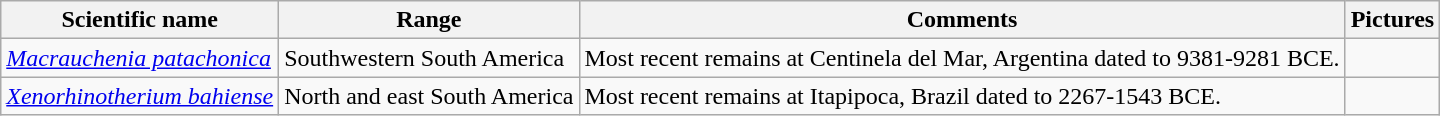<table class="wikitable">
<tr>
<th>Scientific name</th>
<th>Range</th>
<th class="unsortable">Comments</th>
<th class="unsortable">Pictures</th>
</tr>
<tr>
<td><em><a href='#'>Macrauchenia patachonica</a></em></td>
<td>Southwestern South America</td>
<td>Most recent remains at Centinela del Mar, Argentina dated to 9381-9281 BCE.</td>
<td></td>
</tr>
<tr>
<td><em><a href='#'>Xenorhinotherium bahiense</a></em></td>
<td>North and east South America</td>
<td>Most recent remains at Itapipoca, Brazil dated to 2267-1543 BCE.</td>
<td></td>
</tr>
</table>
